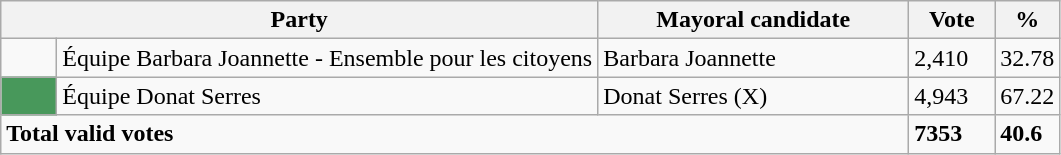<table class="wikitable">
<tr>
<th bgcolor="#DDDDFF" width="230px" colspan="2">Party</th>
<th bgcolor="#DDDDFF" width="200px">Mayoral candidate</th>
<th bgcolor="#DDDDFF" width="50px">Vote</th>
<th bgcolor="#DDDDFF" width="30px">%</th>
</tr>
<tr>
<td> </td>
<td>Équipe Barbara Joannette - Ensemble pour les citoyens</td>
<td>Barbara Joannette</td>
<td>2,410</td>
<td>32.78</td>
</tr>
<tr>
<td bgcolor=#48985B width="30px"> </td>
<td>Équipe Donat Serres</td>
<td>Donat Serres (X)</td>
<td>4,943</td>
<td>67.22</td>
</tr>
<tr>
<td colspan="3"><strong>Total valid votes</strong></td>
<td><strong>7353</strong></td>
<td><strong>40.6</strong></td>
</tr>
</table>
